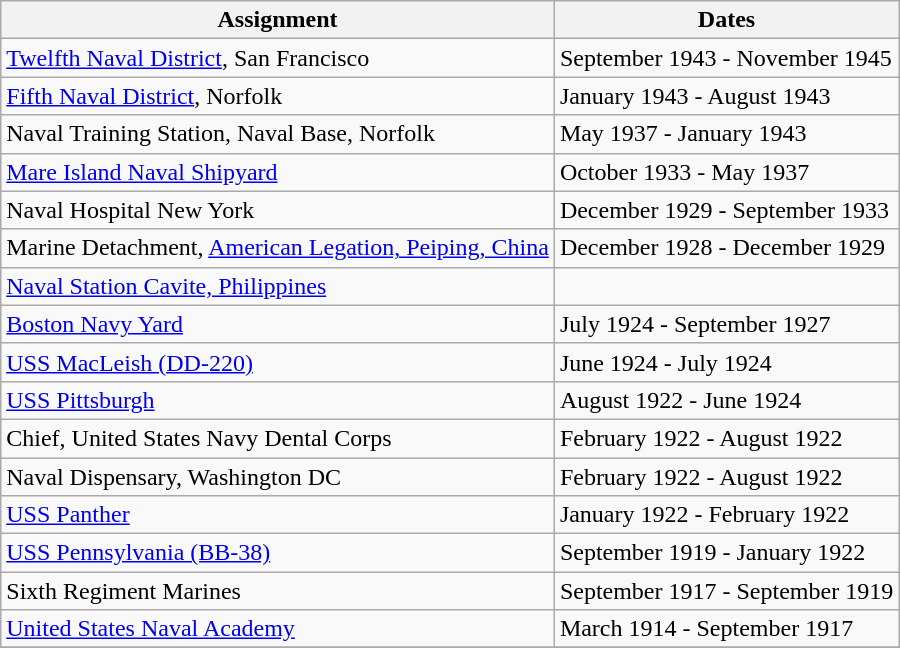<table class="wikitable floatright mw-collapsible nowrap mw-collapsed">
<tr>
<th>Assignment</th>
<th>Dates</th>
</tr>
<tr>
<td><a href='#'>Twelfth Naval District</a>, San Francisco</td>
<td>September 1943 - November 1945</td>
</tr>
<tr>
<td><a href='#'>Fifth Naval District</a>, Norfolk</td>
<td>January 1943 - August 1943</td>
</tr>
<tr>
<td>Naval Training Station, Naval Base, Norfolk</td>
<td>May 1937 - January 1943</td>
</tr>
<tr>
<td><a href='#'>Mare Island Naval Shipyard</a></td>
<td>October 1933 - May 1937</td>
</tr>
<tr>
<td>Naval Hospital New York</td>
<td>December 1929 - September 1933</td>
</tr>
<tr>
<td>Marine Detachment, <a href='#'>American Legation, Peiping, China</a></td>
<td>December 1928 - December 1929</td>
</tr>
<tr>
<td><a href='#'>Naval Station Cavite, Philippines</a></td>
<td></td>
</tr>
<tr>
<td><a href='#'>Boston Navy Yard</a></td>
<td>July 1924 - September 1927</td>
</tr>
<tr>
<td><a href='#'>USS MacLeish (DD-220)</a></td>
<td>June 1924 - July 1924</td>
</tr>
<tr>
<td><a href='#'>USS Pittsburgh</a></td>
<td>August 1922 - June 1924</td>
</tr>
<tr>
<td>Chief, United States Navy Dental Corps</td>
<td>February 1922 - August 1922</td>
</tr>
<tr>
<td>Naval Dispensary, Washington DC</td>
<td>February 1922 - August 1922</td>
</tr>
<tr>
<td><a href='#'>USS Panther</a></td>
<td>January 1922 - February 1922</td>
</tr>
<tr>
<td><a href='#'>USS Pennsylvania (BB-38)</a></td>
<td>September 1919 - January 1922</td>
</tr>
<tr>
<td>Sixth Regiment Marines</td>
<td>September 1917 - September 1919</td>
</tr>
<tr>
<td><a href='#'>United States Naval Academy</a></td>
<td>March 1914 - September 1917</td>
</tr>
<tr>
</tr>
</table>
